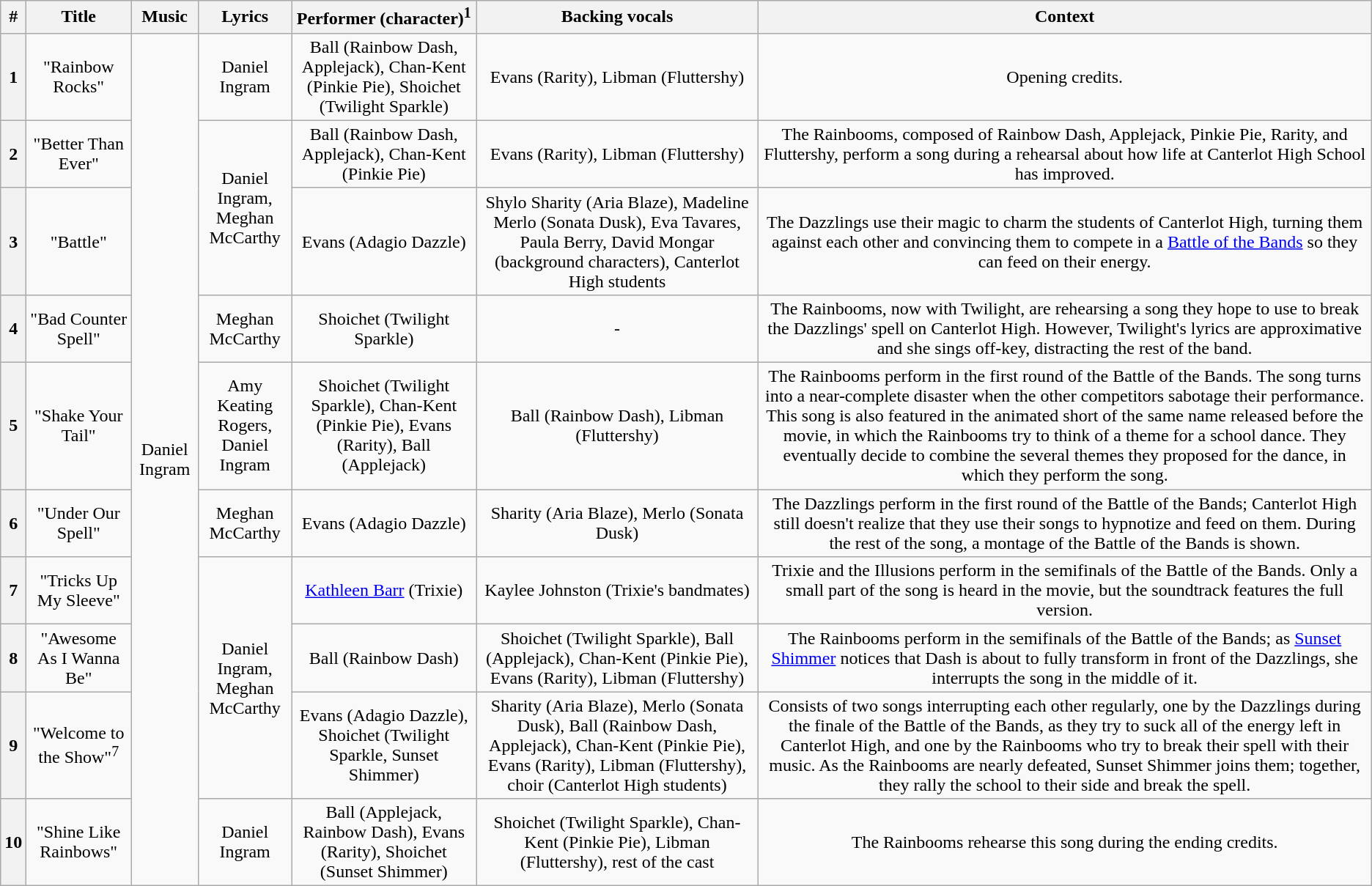<table class="wikitable sortable" style="text-align: center">
<tr>
<th>#</th>
<th><strong>Title</strong></th>
<th>Music</th>
<th>Lyrics</th>
<th><strong>Performer (character)</strong><sup>1</sup></th>
<th><strong>Backing vocals</strong></th>
<th>Context</th>
</tr>
<tr>
<th>1</th>
<td>"Rainbow Rocks"</td>
<td rowspan=10>Daniel Ingram</td>
<td>Daniel Ingram</td>
<td>Ball (Rainbow Dash, Applejack), Chan-Kent (Pinkie Pie), Shoichet (Twilight Sparkle)</td>
<td>Evans (Rarity), Libman (Fluttershy)</td>
<td>Opening credits.</td>
</tr>
<tr>
<th>2</th>
<td>"Better Than Ever"</td>
<td rowspan=2>Daniel Ingram,<br>Meghan McCarthy</td>
<td>Ball (Rainbow Dash, Applejack), Chan-Kent (Pinkie Pie)</td>
<td>Evans (Rarity), Libman (Fluttershy)</td>
<td>The Rainbooms, composed of Rainbow Dash, Applejack, Pinkie Pie, Rarity, and Fluttershy, perform a song during a rehearsal about how life at Canterlot High School has improved.</td>
</tr>
<tr>
<th>3</th>
<td>"Battle"</td>
<td>Evans (Adagio Dazzle)</td>
<td>Shylo Sharity (Aria Blaze), Madeline Merlo (Sonata Dusk), Eva Tavares, Paula Berry, David Mongar (background characters), Canterlot High students</td>
<td>The Dazzlings use their magic to charm the students of Canterlot High, turning them against each other and convincing them to compete in a <a href='#'>Battle of the Bands</a> so they can feed on their energy.</td>
</tr>
<tr>
<th>4</th>
<td>"Bad Counter Spell"</td>
<td>Meghan McCarthy</td>
<td>Shoichet (Twilight Sparkle)</td>
<td>-</td>
<td>The Rainbooms, now with Twilight, are rehearsing a song they hope to use to break the Dazzlings' spell on Canterlot High. However, Twilight's lyrics are approximative and she sings off-key, distracting the rest of the band.</td>
</tr>
<tr>
<th>5</th>
<td>"Shake Your Tail"</td>
<td>Amy Keating Rogers,<br>Daniel Ingram</td>
<td>Shoichet (Twilight Sparkle), Chan-Kent (Pinkie Pie), Evans (Rarity), Ball (Applejack)</td>
<td>Ball (Rainbow Dash), Libman (Fluttershy)</td>
<td>The Rainbooms perform in the first round of the Battle of the Bands. The song turns into a near-complete disaster when the other competitors sabotage their performance. This song is also featured in the animated short of the same name released before the movie, in which the Rainbooms try to think of a theme for a school dance. They eventually decide to combine the several themes they proposed for the dance, in which they perform the song.</td>
</tr>
<tr>
<th>6</th>
<td>"Under Our Spell"</td>
<td>Meghan McCarthy</td>
<td>Evans (Adagio Dazzle)</td>
<td>Sharity (Aria Blaze), Merlo (Sonata Dusk)</td>
<td>The Dazzlings perform in the first round of the Battle of the Bands; Canterlot High still doesn't realize that they use their songs to hypnotize and feed on them. During the rest of the song, a montage of the Battle of the Bands is shown.</td>
</tr>
<tr>
<th>7</th>
<td>"Tricks Up My Sleeve"</td>
<td rowspan=3>Daniel Ingram,<br>Meghan McCarthy</td>
<td><a href='#'>Kathleen Barr</a> (Trixie)</td>
<td>Kaylee Johnston (Trixie's bandmates)</td>
<td>Trixie and the Illusions perform in the semifinals of the Battle of the Bands. Only a small part of the song is heard in the movie, but the soundtrack features the full version.</td>
</tr>
<tr>
<th>8</th>
<td>"Awesome As I Wanna Be"</td>
<td>Ball (Rainbow Dash)</td>
<td>Shoichet (Twilight Sparkle), Ball (Applejack), Chan-Kent (Pinkie Pie), Evans (Rarity), Libman (Fluttershy)</td>
<td>The Rainbooms perform in the semifinals of the Battle of the Bands; as <a href='#'>Sunset Shimmer</a> notices that Dash is about to fully transform in front of the Dazzlings, she interrupts the song in the middle of it.</td>
</tr>
<tr>
<th>9</th>
<td>"Welcome to the Show"<sup>7</sup></td>
<td>Evans (Adagio Dazzle), Shoichet (Twilight Sparkle, Sunset Shimmer)</td>
<td>Sharity (Aria Blaze), Merlo (Sonata Dusk), Ball (Rainbow Dash, Applejack), Chan-Kent (Pinkie Pie), Evans (Rarity), Libman (Fluttershy), choir (Canterlot High students)</td>
<td>Consists of two songs interrupting each other regularly, one by the Dazzlings during the finale of the Battle of the Bands, as they try to suck all of the energy left in Canterlot High, and one by the Rainbooms who try to break their spell with their music. As the Rainbooms are nearly defeated, Sunset Shimmer joins them; together, they rally the school to their side and break the spell.</td>
</tr>
<tr>
<th>10</th>
<td>"Shine Like Rainbows"</td>
<td>Daniel Ingram</td>
<td>Ball (Applejack, Rainbow Dash), Evans (Rarity), Shoichet (Sunset Shimmer)</td>
<td>Shoichet (Twilight Sparkle), Chan-Kent (Pinkie Pie), Libman (Fluttershy), rest of the cast</td>
<td>The Rainbooms rehearse this song during the ending credits.</td>
</tr>
</table>
